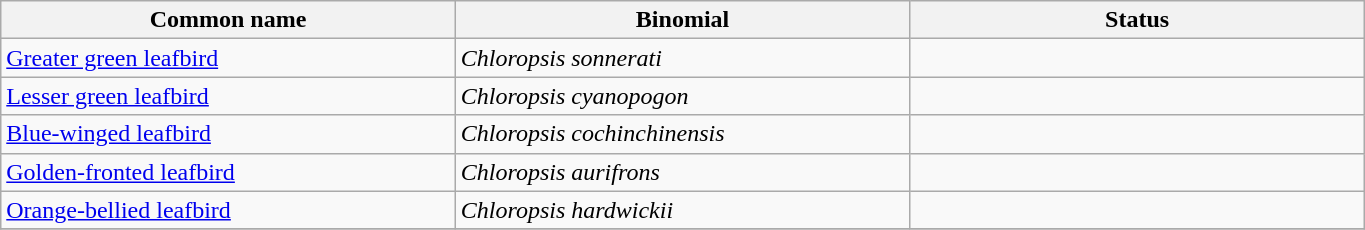<table width=72% class="wikitable">
<tr>
<th width=24%>Common name</th>
<th width=24%>Binomial</th>
<th width=24%>Status</th>
</tr>
<tr>
<td><a href='#'>Greater green leafbird</a></td>
<td><em>Chloropsis sonnerati</em></td>
<td></td>
</tr>
<tr>
<td><a href='#'>Lesser green leafbird</a></td>
<td><em>Chloropsis cyanopogon</em></td>
<td></td>
</tr>
<tr>
<td><a href='#'>Blue-winged leafbird</a></td>
<td><em>Chloropsis cochinchinensis</em></td>
<td></td>
</tr>
<tr>
<td><a href='#'>Golden-fronted leafbird</a></td>
<td><em>Chloropsis aurifrons</em></td>
<td></td>
</tr>
<tr>
<td><a href='#'>Orange-bellied leafbird</a></td>
<td><em>Chloropsis hardwickii</em></td>
<td></td>
</tr>
<tr>
</tr>
</table>
